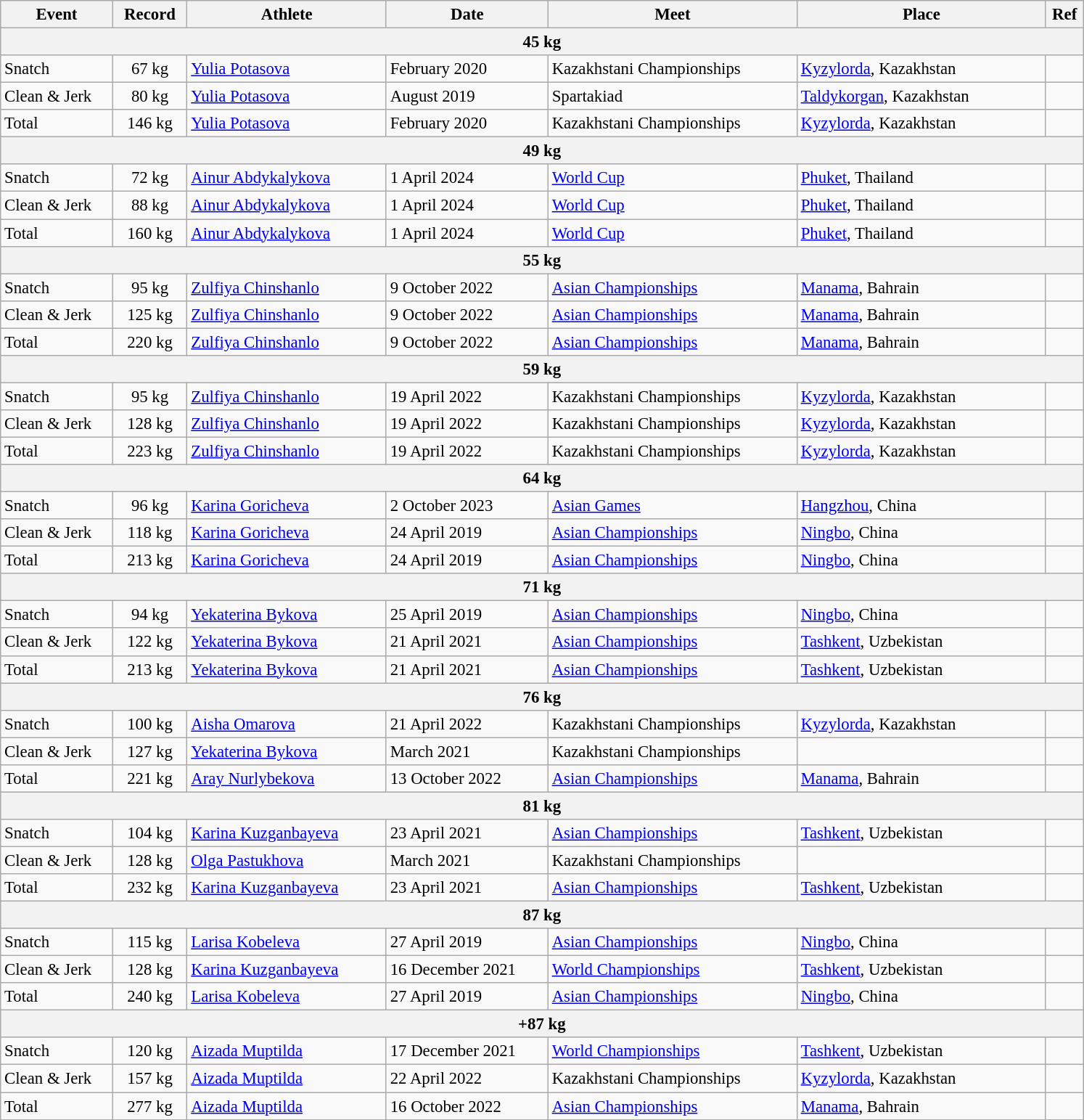<table class="wikitable" style="font-size:95%;">
<tr>
<th width=9%>Event</th>
<th width=6%>Record</th>
<th width=16%>Athlete</th>
<th width=13%>Date</th>
<th width=20%>Meet</th>
<th width=20%>Place</th>
<th width=3%>Ref</th>
</tr>
<tr bgcolor="#DDDDDD">
<th colspan="7">45 kg</th>
</tr>
<tr>
<td>Snatch</td>
<td align="center">67 kg</td>
<td><a href='#'>Yulia Potasova</a></td>
<td>February 2020</td>
<td>Kazakhstani Championships</td>
<td><a href='#'>Kyzylorda</a>, Kazakhstan</td>
<td></td>
</tr>
<tr>
<td>Clean & Jerk</td>
<td align="center">80 kg</td>
<td><a href='#'>Yulia Potasova</a></td>
<td>August 2019</td>
<td>Spartakiad</td>
<td><a href='#'>Taldykorgan</a>, Kazakhstan</td>
<td></td>
</tr>
<tr>
<td>Total</td>
<td align="center">146 kg</td>
<td><a href='#'>Yulia Potasova</a></td>
<td>February 2020</td>
<td>Kazakhstani Championships</td>
<td><a href='#'>Kyzylorda</a>, Kazakhstan</td>
<td></td>
</tr>
<tr bgcolor="#DDDDDD">
<th colspan="7">49 kg</th>
</tr>
<tr>
<td>Snatch</td>
<td align="center">72 kg</td>
<td><a href='#'>Ainur Abdykalykova</a></td>
<td>1 April 2024</td>
<td><a href='#'>World Cup</a></td>
<td><a href='#'>Phuket</a>, Thailand</td>
<td></td>
</tr>
<tr>
<td>Clean & Jerk</td>
<td align="center">88 kg</td>
<td><a href='#'>Ainur Abdykalykova</a></td>
<td>1 April 2024</td>
<td><a href='#'>World Cup</a></td>
<td><a href='#'>Phuket</a>, Thailand</td>
<td></td>
</tr>
<tr>
<td>Total</td>
<td align="center">160 kg</td>
<td><a href='#'>Ainur Abdykalykova</a></td>
<td>1 April 2024</td>
<td><a href='#'>World Cup</a></td>
<td><a href='#'>Phuket</a>, Thailand</td>
<td></td>
</tr>
<tr bgcolor="#DDDDDD">
<th colspan="7">55 kg</th>
</tr>
<tr>
<td>Snatch</td>
<td align="center">95 kg</td>
<td><a href='#'>Zulfiya Chinshanlo</a></td>
<td>9 October 2022</td>
<td><a href='#'>Asian Championships</a></td>
<td><a href='#'>Manama</a>, Bahrain</td>
<td></td>
</tr>
<tr>
<td>Clean & Jerk</td>
<td align="center">125 kg</td>
<td><a href='#'>Zulfiya Chinshanlo</a></td>
<td>9 October 2022</td>
<td><a href='#'>Asian Championships</a></td>
<td><a href='#'>Manama</a>, Bahrain</td>
<td></td>
</tr>
<tr>
<td>Total</td>
<td align="center">220 kg</td>
<td><a href='#'>Zulfiya Chinshanlo</a></td>
<td>9 October 2022</td>
<td><a href='#'>Asian Championships</a></td>
<td><a href='#'>Manama</a>, Bahrain</td>
<td></td>
</tr>
<tr bgcolor="#DDDDDD">
<th colspan="7">59 kg</th>
</tr>
<tr>
<td>Snatch</td>
<td align="center">95 kg</td>
<td><a href='#'>Zulfiya Chinshanlo</a></td>
<td>19 April 2022</td>
<td>Kazakhstani Championships</td>
<td><a href='#'>Kyzylorda</a>, Kazakhstan</td>
<td></td>
</tr>
<tr>
<td>Clean & Jerk</td>
<td align="center">128 kg</td>
<td><a href='#'>Zulfiya Chinshanlo</a></td>
<td>19 April 2022</td>
<td>Kazakhstani Championships</td>
<td><a href='#'>Kyzylorda</a>, Kazakhstan</td>
<td></td>
</tr>
<tr>
<td>Total</td>
<td align="center">223 kg</td>
<td><a href='#'>Zulfiya Chinshanlo</a></td>
<td>19 April 2022</td>
<td>Kazakhstani Championships</td>
<td><a href='#'>Kyzylorda</a>, Kazakhstan</td>
<td></td>
</tr>
<tr bgcolor="#DDDDDD">
<th colspan="7">64 kg</th>
</tr>
<tr>
<td>Snatch</td>
<td align="center">96 kg</td>
<td><a href='#'>Karina Goricheva</a></td>
<td>2 October 2023</td>
<td><a href='#'>Asian Games</a></td>
<td><a href='#'>Hangzhou</a>, China</td>
<td></td>
</tr>
<tr>
<td>Clean & Jerk</td>
<td align="center">118 kg</td>
<td><a href='#'>Karina Goricheva</a></td>
<td>24 April 2019</td>
<td><a href='#'>Asian Championships</a></td>
<td><a href='#'>Ningbo</a>, China</td>
<td></td>
</tr>
<tr>
<td>Total</td>
<td align="center">213 kg</td>
<td><a href='#'>Karina Goricheva</a></td>
<td>24 April 2019</td>
<td><a href='#'>Asian Championships</a></td>
<td><a href='#'>Ningbo</a>, China</td>
<td></td>
</tr>
<tr bgcolor="#DDDDDD">
<th colspan="7">71 kg</th>
</tr>
<tr>
<td>Snatch</td>
<td align="center">94 kg</td>
<td><a href='#'>Yekaterina Bykova</a></td>
<td>25 April 2019</td>
<td><a href='#'>Asian Championships</a></td>
<td><a href='#'>Ningbo</a>, China</td>
<td></td>
</tr>
<tr>
<td>Clean & Jerk</td>
<td align="center">122 kg</td>
<td><a href='#'>Yekaterina Bykova</a></td>
<td>21 April 2021</td>
<td><a href='#'>Asian Championships</a></td>
<td><a href='#'>Tashkent</a>, Uzbekistan</td>
<td></td>
</tr>
<tr>
<td>Total</td>
<td align="center">213 kg</td>
<td><a href='#'>Yekaterina Bykova</a></td>
<td>21 April 2021</td>
<td><a href='#'>Asian Championships</a></td>
<td><a href='#'>Tashkent</a>, Uzbekistan</td>
<td></td>
</tr>
<tr bgcolor="#DDDDDD">
<th colspan="7">76 kg</th>
</tr>
<tr>
<td>Snatch</td>
<td align="center">100 kg</td>
<td><a href='#'>Aisha Omarova</a></td>
<td>21 April 2022</td>
<td>Kazakhstani Championships</td>
<td><a href='#'>Kyzylorda</a>, Kazakhstan</td>
<td></td>
</tr>
<tr>
<td>Clean & Jerk</td>
<td align="center">127 kg</td>
<td><a href='#'>Yekaterina Bykova</a></td>
<td>March 2021</td>
<td>Kazakhstani Championships</td>
<td></td>
<td></td>
</tr>
<tr>
<td>Total</td>
<td align="center">221 kg</td>
<td><a href='#'>Aray Nurlybekova</a></td>
<td>13 October 2022</td>
<td><a href='#'>Asian Championships</a></td>
<td><a href='#'>Manama</a>, Bahrain</td>
<td></td>
</tr>
<tr bgcolor="#DDDDDD">
<th colspan="7">81 kg</th>
</tr>
<tr>
<td>Snatch</td>
<td align="center">104 kg</td>
<td><a href='#'>Karina Kuzganbayeva</a></td>
<td>23 April 2021</td>
<td><a href='#'>Asian Championships</a></td>
<td><a href='#'>Tashkent</a>, Uzbekistan</td>
<td></td>
</tr>
<tr>
<td>Clean & Jerk</td>
<td align="center">128 kg</td>
<td><a href='#'>Olga Pastukhova</a></td>
<td>March 2021</td>
<td>Kazakhstani Championships</td>
<td></td>
<td></td>
</tr>
<tr>
<td>Total</td>
<td align="center">232 kg</td>
<td><a href='#'>Karina Kuzganbayeva</a></td>
<td>23 April 2021</td>
<td><a href='#'>Asian Championships</a></td>
<td><a href='#'>Tashkent</a>, Uzbekistan</td>
<td></td>
</tr>
<tr bgcolor="#DDDDDD">
<th colspan="7">87 kg</th>
</tr>
<tr>
<td>Snatch</td>
<td align="center">115 kg</td>
<td><a href='#'>Larisa Kobeleva</a></td>
<td>27 April 2019</td>
<td><a href='#'>Asian Championships</a></td>
<td><a href='#'>Ningbo</a>, China</td>
<td></td>
</tr>
<tr>
<td>Clean & Jerk</td>
<td align="center">128 kg</td>
<td><a href='#'>Karina Kuzganbayeva</a></td>
<td>16 December 2021</td>
<td><a href='#'>World Championships</a></td>
<td><a href='#'>Tashkent</a>, Uzbekistan</td>
<td></td>
</tr>
<tr>
<td>Total</td>
<td align="center">240 kg</td>
<td><a href='#'>Larisa Kobeleva</a></td>
<td>27 April 2019</td>
<td><a href='#'>Asian Championships</a></td>
<td><a href='#'>Ningbo</a>, China</td>
<td></td>
</tr>
<tr bgcolor="#DDDDDD">
<th colspan="7">+87 kg</th>
</tr>
<tr>
<td>Snatch</td>
<td align="center">120 kg</td>
<td><a href='#'>Aizada Muptilda</a></td>
<td>17 December 2021</td>
<td><a href='#'>World Championships</a></td>
<td><a href='#'>Tashkent</a>, Uzbekistan</td>
<td></td>
</tr>
<tr>
<td>Clean & Jerk</td>
<td align="center">157 kg</td>
<td><a href='#'>Aizada Muptilda</a></td>
<td>22 April 2022</td>
<td>Kazakhstani Championships</td>
<td><a href='#'>Kyzylorda</a>, Kazakhstan</td>
<td></td>
</tr>
<tr>
<td>Total</td>
<td align="center">277 kg</td>
<td><a href='#'>Aizada Muptilda</a></td>
<td>16 October 2022</td>
<td><a href='#'>Asian Championships</a></td>
<td><a href='#'>Manama</a>, Bahrain</td>
<td></td>
</tr>
</table>
